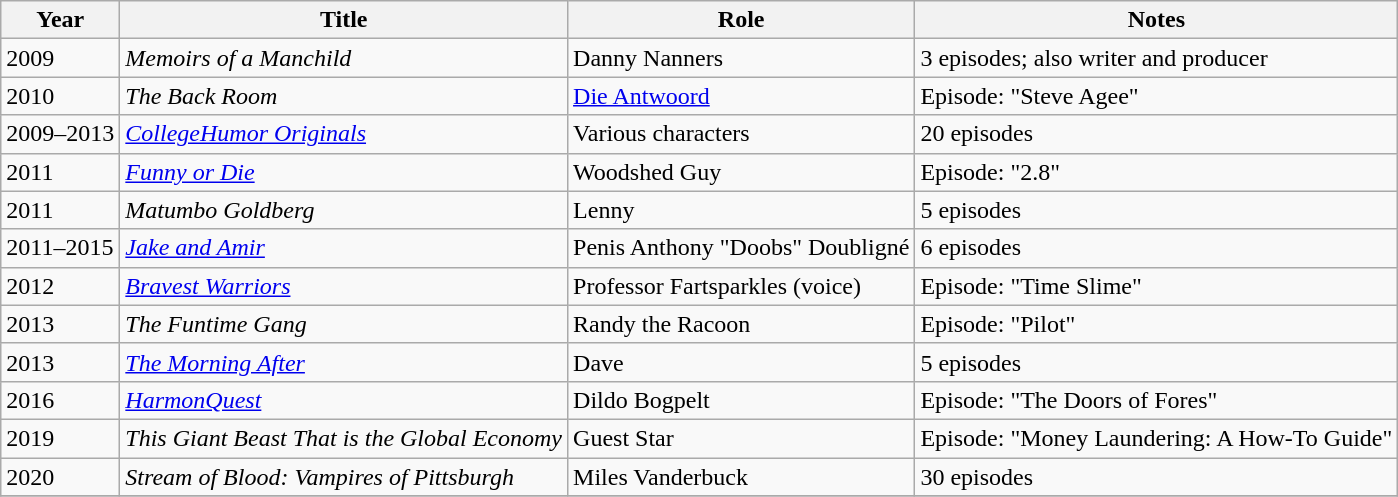<table class="wikitable sortable">
<tr>
<th>Year</th>
<th>Title</th>
<th>Role</th>
<th class="unsortable">Notes</th>
</tr>
<tr>
<td>2009</td>
<td><em>Memoirs of a Manchild</em></td>
<td>Danny Nanners</td>
<td>3 episodes; also writer and producer</td>
</tr>
<tr>
<td>2010</td>
<td><em>The Back Room</em></td>
<td><a href='#'>Die Antwoord</a></td>
<td>Episode: "Steve Agee"</td>
</tr>
<tr>
<td>2009–2013</td>
<td><em><a href='#'>CollegeHumor Originals</a></em></td>
<td>Various characters</td>
<td>20 episodes</td>
</tr>
<tr>
<td>2011</td>
<td><em><a href='#'>Funny or Die</a></em></td>
<td>Woodshed Guy</td>
<td>Episode: "2.8"</td>
</tr>
<tr>
<td>2011</td>
<td><em>Matumbo Goldberg</em></td>
<td>Lenny</td>
<td>5 episodes</td>
</tr>
<tr>
<td>2011–2015</td>
<td><em><a href='#'>Jake and Amir</a></em></td>
<td>Penis Anthony "Doobs" Doubligné</td>
<td>6 episodes</td>
</tr>
<tr>
<td>2012</td>
<td><em><a href='#'>Bravest Warriors</a></em></td>
<td>Professor Fartsparkles (voice)</td>
<td>Episode: "Time Slime"</td>
</tr>
<tr>
<td>2013</td>
<td><em>The Funtime Gang</em></td>
<td>Randy the Racoon</td>
<td>Episode: "Pilot"</td>
</tr>
<tr>
<td>2013</td>
<td><em><a href='#'>The Morning After</a></em></td>
<td>Dave</td>
<td>5 episodes</td>
</tr>
<tr>
<td>2016</td>
<td><em><a href='#'>HarmonQuest</a></em></td>
<td>Dildo Bogpelt</td>
<td>Episode: "The Doors of Fores"</td>
</tr>
<tr>
<td>2019</td>
<td><em>This Giant Beast That is the Global Economy</em></td>
<td>Guest Star</td>
<td>Episode: "Money Laundering: A How-To Guide"</td>
</tr>
<tr>
<td>2020</td>
<td><em>Stream of Blood: Vampires of Pittsburgh</em></td>
<td>Miles Vanderbuck</td>
<td>30 episodes</td>
</tr>
<tr>
</tr>
</table>
